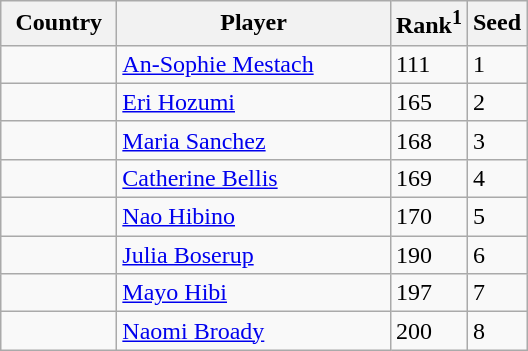<table class="sortable wikitable">
<tr>
<th width="70">Country</th>
<th width="175">Player</th>
<th>Rank<sup>1</sup></th>
<th>Seed</th>
</tr>
<tr>
<td></td>
<td><a href='#'>An-Sophie Mestach</a></td>
<td>111</td>
<td>1</td>
</tr>
<tr>
<td></td>
<td><a href='#'>Eri Hozumi</a></td>
<td>165</td>
<td>2</td>
</tr>
<tr>
<td></td>
<td><a href='#'>Maria Sanchez</a></td>
<td>168</td>
<td>3</td>
</tr>
<tr>
<td></td>
<td><a href='#'>Catherine Bellis</a></td>
<td>169</td>
<td>4</td>
</tr>
<tr>
<td></td>
<td><a href='#'>Nao Hibino</a></td>
<td>170</td>
<td>5</td>
</tr>
<tr>
<td></td>
<td><a href='#'>Julia Boserup</a></td>
<td>190</td>
<td>6</td>
</tr>
<tr>
<td></td>
<td><a href='#'>Mayo Hibi</a></td>
<td>197</td>
<td>7</td>
</tr>
<tr>
<td></td>
<td><a href='#'>Naomi Broady</a></td>
<td>200</td>
<td>8</td>
</tr>
</table>
